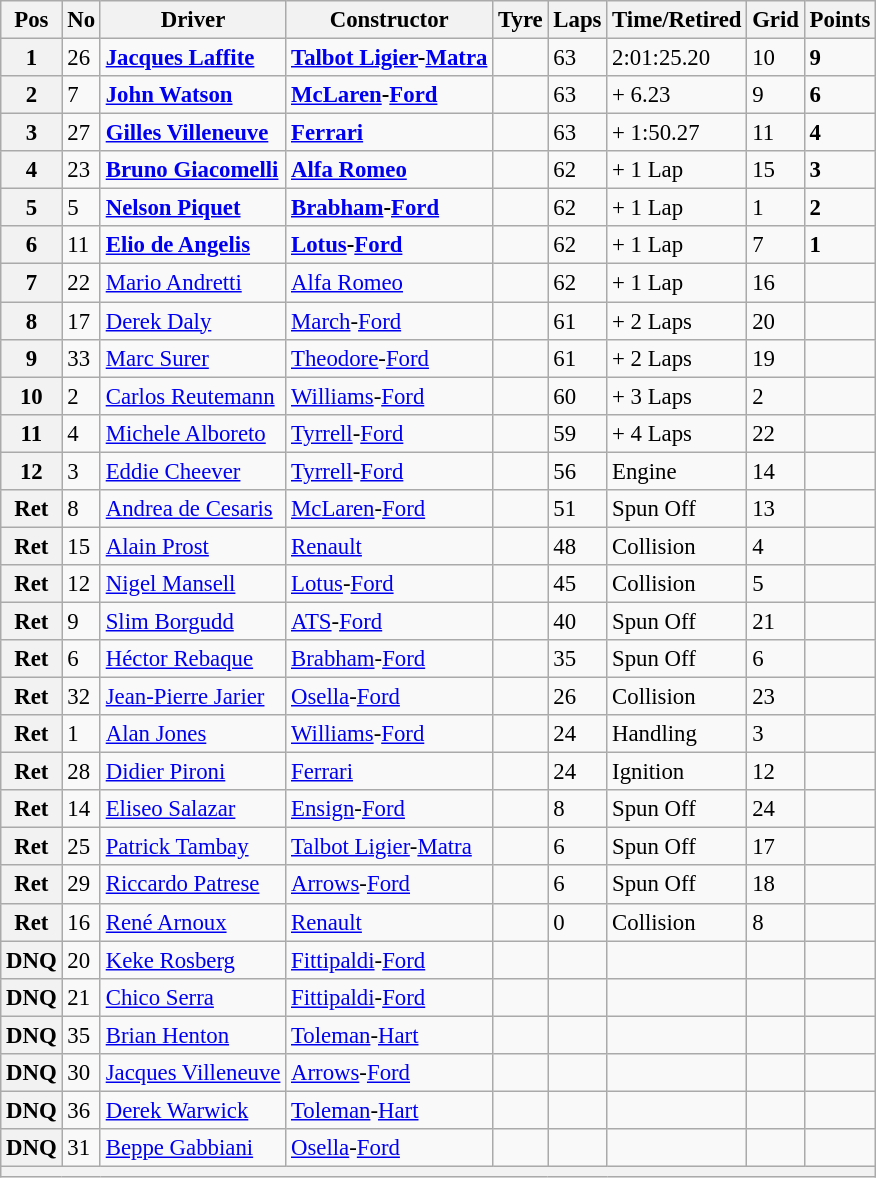<table class="wikitable" style="font-size: 95%;">
<tr>
<th>Pos</th>
<th>No</th>
<th>Driver</th>
<th>Constructor</th>
<th>Tyre</th>
<th>Laps</th>
<th>Time/Retired</th>
<th>Grid</th>
<th>Points</th>
</tr>
<tr>
<th>1</th>
<td>26</td>
<td> <strong><a href='#'>Jacques Laffite</a></strong></td>
<td><strong><a href='#'>Talbot Ligier</a>-<a href='#'>Matra</a></strong></td>
<td></td>
<td>63</td>
<td>2:01:25.20</td>
<td>10</td>
<td><strong>9</strong></td>
</tr>
<tr>
<th>2</th>
<td>7</td>
<td> <strong><a href='#'>John Watson</a></strong></td>
<td><strong><a href='#'>McLaren</a>-<a href='#'>Ford</a></strong></td>
<td></td>
<td>63</td>
<td>+ 6.23</td>
<td>9</td>
<td><strong>6</strong></td>
</tr>
<tr>
<th>3</th>
<td>27</td>
<td> <strong><a href='#'>Gilles Villeneuve</a></strong></td>
<td><strong><a href='#'>Ferrari</a></strong></td>
<td></td>
<td>63</td>
<td>+ 1:50.27</td>
<td>11</td>
<td><strong>4</strong></td>
</tr>
<tr>
<th>4</th>
<td>23</td>
<td> <strong><a href='#'>Bruno Giacomelli</a></strong></td>
<td><strong><a href='#'>Alfa Romeo</a></strong></td>
<td></td>
<td>62</td>
<td>+ 1 Lap</td>
<td>15</td>
<td><strong>3</strong></td>
</tr>
<tr>
<th>5</th>
<td>5</td>
<td> <strong><a href='#'>Nelson Piquet</a></strong></td>
<td><strong><a href='#'>Brabham</a>-<a href='#'>Ford</a></strong></td>
<td></td>
<td>62</td>
<td>+ 1 Lap</td>
<td>1</td>
<td><strong>2</strong></td>
</tr>
<tr>
<th>6</th>
<td>11</td>
<td> <strong><a href='#'>Elio de Angelis</a></strong></td>
<td><strong><a href='#'>Lotus</a>-<a href='#'>Ford</a></strong></td>
<td></td>
<td>62</td>
<td>+ 1 Lap</td>
<td>7</td>
<td><strong>1</strong></td>
</tr>
<tr>
<th>7</th>
<td>22</td>
<td> <a href='#'>Mario Andretti</a></td>
<td><a href='#'>Alfa Romeo</a></td>
<td></td>
<td>62</td>
<td>+ 1 Lap</td>
<td>16</td>
<td> </td>
</tr>
<tr>
<th>8</th>
<td>17</td>
<td> <a href='#'>Derek Daly</a></td>
<td><a href='#'>March</a>-<a href='#'>Ford</a></td>
<td></td>
<td>61</td>
<td>+ 2 Laps</td>
<td>20</td>
<td> </td>
</tr>
<tr>
<th>9</th>
<td>33</td>
<td> <a href='#'>Marc Surer</a></td>
<td><a href='#'>Theodore</a>-<a href='#'>Ford</a></td>
<td></td>
<td>61</td>
<td>+ 2 Laps</td>
<td>19</td>
<td> </td>
</tr>
<tr>
<th>10</th>
<td>2</td>
<td> <a href='#'>Carlos Reutemann</a></td>
<td><a href='#'>Williams</a>-<a href='#'>Ford</a></td>
<td></td>
<td>60</td>
<td>+ 3 Laps</td>
<td>2</td>
<td> </td>
</tr>
<tr>
<th>11</th>
<td>4</td>
<td> <a href='#'>Michele Alboreto</a></td>
<td><a href='#'>Tyrrell</a>-<a href='#'>Ford</a></td>
<td></td>
<td>59</td>
<td>+ 4 Laps</td>
<td>22</td>
<td> </td>
</tr>
<tr>
<th>12</th>
<td>3</td>
<td> <a href='#'>Eddie Cheever</a></td>
<td><a href='#'>Tyrrell</a>-<a href='#'>Ford</a></td>
<td></td>
<td>56</td>
<td>Engine</td>
<td>14</td>
<td> </td>
</tr>
<tr>
<th>Ret</th>
<td>8</td>
<td> <a href='#'>Andrea de Cesaris</a></td>
<td><a href='#'>McLaren</a>-<a href='#'>Ford</a></td>
<td></td>
<td>51</td>
<td>Spun Off</td>
<td>13</td>
<td> </td>
</tr>
<tr>
<th>Ret</th>
<td>15</td>
<td> <a href='#'>Alain Prost</a></td>
<td><a href='#'>Renault</a></td>
<td></td>
<td>48</td>
<td>Collision</td>
<td>4</td>
<td> </td>
</tr>
<tr>
<th>Ret</th>
<td>12</td>
<td> <a href='#'>Nigel Mansell</a></td>
<td><a href='#'>Lotus</a>-<a href='#'>Ford</a></td>
<td></td>
<td>45</td>
<td>Collision</td>
<td>5</td>
<td> </td>
</tr>
<tr>
<th>Ret</th>
<td>9</td>
<td> <a href='#'>Slim Borgudd</a></td>
<td><a href='#'>ATS</a>-<a href='#'>Ford</a></td>
<td></td>
<td>40</td>
<td>Spun Off</td>
<td>21</td>
<td> </td>
</tr>
<tr>
<th>Ret</th>
<td>6</td>
<td> <a href='#'>Héctor Rebaque</a></td>
<td><a href='#'>Brabham</a>-<a href='#'>Ford</a></td>
<td></td>
<td>35</td>
<td>Spun Off</td>
<td>6</td>
<td> </td>
</tr>
<tr>
<th>Ret</th>
<td>32</td>
<td> <a href='#'>Jean-Pierre Jarier</a></td>
<td><a href='#'>Osella</a>-<a href='#'>Ford</a></td>
<td></td>
<td>26</td>
<td>Collision</td>
<td>23</td>
<td> </td>
</tr>
<tr>
<th>Ret</th>
<td>1</td>
<td> <a href='#'>Alan Jones</a></td>
<td><a href='#'>Williams</a>-<a href='#'>Ford</a></td>
<td></td>
<td>24</td>
<td>Handling</td>
<td>3</td>
<td> </td>
</tr>
<tr>
<th>Ret</th>
<td>28</td>
<td> <a href='#'>Didier Pironi</a></td>
<td><a href='#'>Ferrari</a></td>
<td></td>
<td>24</td>
<td>Ignition</td>
<td>12</td>
<td> </td>
</tr>
<tr>
<th>Ret</th>
<td>14</td>
<td> <a href='#'>Eliseo Salazar</a></td>
<td><a href='#'>Ensign</a>-<a href='#'>Ford</a></td>
<td></td>
<td>8</td>
<td>Spun Off</td>
<td>24</td>
<td> </td>
</tr>
<tr>
<th>Ret</th>
<td>25</td>
<td> <a href='#'>Patrick Tambay</a></td>
<td><a href='#'>Talbot Ligier</a>-<a href='#'>Matra</a></td>
<td></td>
<td>6</td>
<td>Spun Off</td>
<td>17</td>
<td> </td>
</tr>
<tr>
<th>Ret</th>
<td>29</td>
<td> <a href='#'>Riccardo Patrese</a></td>
<td><a href='#'>Arrows</a>-<a href='#'>Ford</a></td>
<td></td>
<td>6</td>
<td>Spun Off</td>
<td>18</td>
<td> </td>
</tr>
<tr>
<th>Ret</th>
<td>16</td>
<td> <a href='#'>René Arnoux</a></td>
<td><a href='#'>Renault</a></td>
<td></td>
<td>0</td>
<td>Collision</td>
<td>8</td>
<td> </td>
</tr>
<tr>
<th>DNQ</th>
<td>20</td>
<td> <a href='#'>Keke Rosberg</a></td>
<td><a href='#'>Fittipaldi</a>-<a href='#'>Ford</a></td>
<td></td>
<td> </td>
<td></td>
<td></td>
<td> </td>
</tr>
<tr>
<th>DNQ</th>
<td>21</td>
<td> <a href='#'>Chico Serra</a></td>
<td><a href='#'>Fittipaldi</a>-<a href='#'>Ford</a></td>
<td></td>
<td> </td>
<td></td>
<td></td>
<td> </td>
</tr>
<tr>
<th>DNQ</th>
<td>35</td>
<td> <a href='#'>Brian Henton</a></td>
<td><a href='#'>Toleman</a>-<a href='#'>Hart</a></td>
<td></td>
<td> </td>
<td></td>
<td></td>
<td> </td>
</tr>
<tr>
<th>DNQ</th>
<td>30</td>
<td> <a href='#'>Jacques Villeneuve</a></td>
<td><a href='#'>Arrows</a>-<a href='#'>Ford</a></td>
<td></td>
<td> </td>
<td></td>
<td></td>
<td> </td>
</tr>
<tr>
<th>DNQ</th>
<td>36</td>
<td> <a href='#'>Derek Warwick</a></td>
<td><a href='#'>Toleman</a>-<a href='#'>Hart</a></td>
<td></td>
<td> </td>
<td></td>
<td></td>
<td> </td>
</tr>
<tr>
<th>DNQ</th>
<td>31</td>
<td> <a href='#'>Beppe Gabbiani</a></td>
<td><a href='#'>Osella</a>-<a href='#'>Ford</a></td>
<td></td>
<td> </td>
<td> </td>
<td> </td>
<td> </td>
</tr>
<tr>
<th colspan="9"></th>
</tr>
</table>
